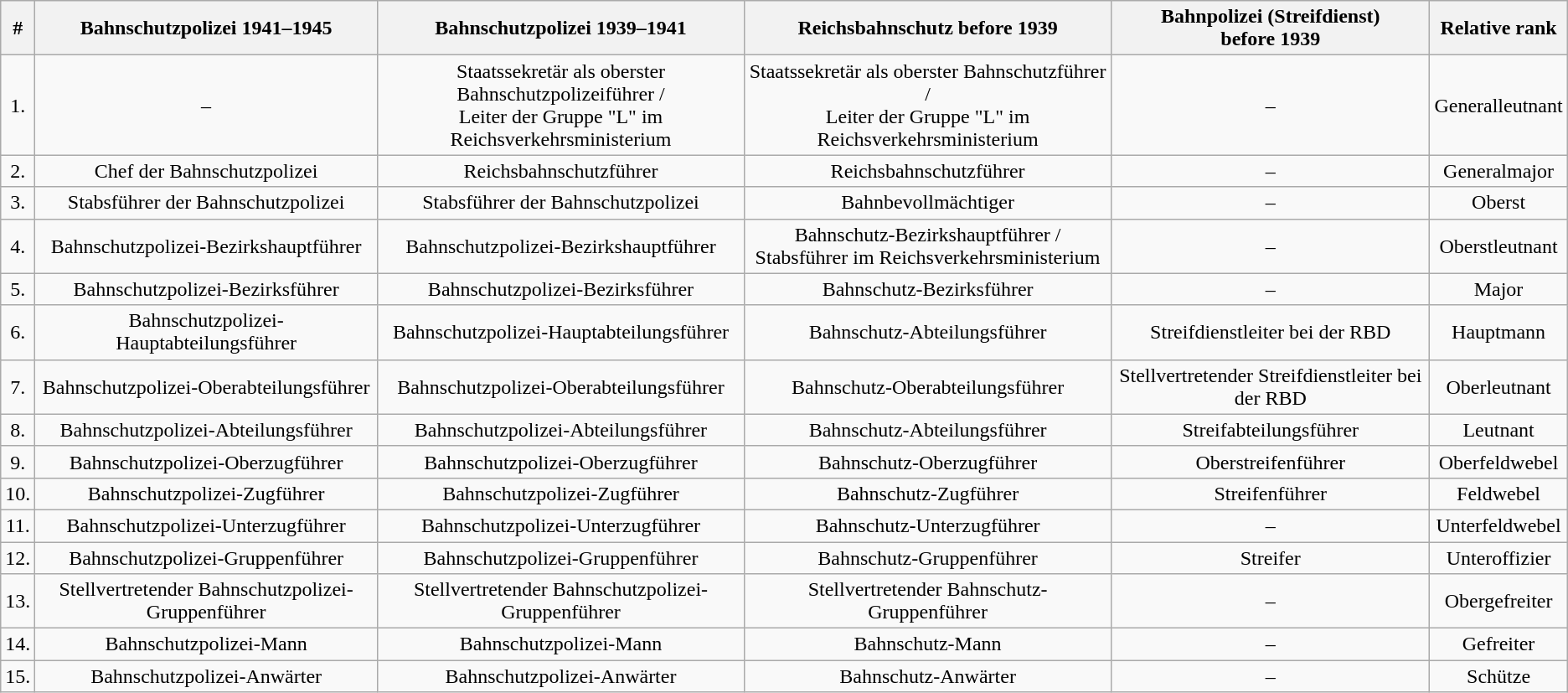<table class="wikitable">
<tr style="text-align:center;" bgcolor="F1F1F1">
<th>#</th>
<th>Bahnschutzpolizei 1941–1945</th>
<th>Bahnschutzpolizei 1939–1941 </th>
<th>Reichsbahnschutz before 1939 </th>
<th>Bahnpolizei (Streifdienst)<br>before 1939 </th>
<th>Relative rank</th>
</tr>
<tr style="text-align:center;">
<td>1.</td>
<td>–</td>
<td>Staatssekretär als oberster Bahnschutzpolizeiführer /<br>Leiter der Gruppe "L" im Reichsverkehrsministerium</td>
<td>Staatssekretär als oberster Bahnschutzführer /<br>Leiter der Gruppe "L" im Reichsverkehrsministerium</td>
<td>–</td>
<td>Generalleutnant</td>
</tr>
<tr style="text-align:center;">
<td>2.</td>
<td>Chef der Bahnschutzpolizei</td>
<td>Reichsbahnschutzführer</td>
<td>Reichsbahnschutzführer</td>
<td>–</td>
<td>Generalmajor</td>
</tr>
<tr style="text-align:center;">
<td>3.</td>
<td>Stabsführer der Bahnschutzpolizei</td>
<td>Stabsführer der Bahnschutzpolizei</td>
<td>Bahnbevollmächtiger</td>
<td>–</td>
<td>Oberst</td>
</tr>
<tr style="text-align:center;">
<td>4.</td>
<td>Bahnschutzpolizei-Bezirkshauptführer</td>
<td>Bahnschutzpolizei-Bezirkshauptführer</td>
<td>Bahnschutz-Bezirkshauptführer /<br>Stabsführer im Reichsverkehrsministerium</td>
<td>–</td>
<td>Oberstleutnant</td>
</tr>
<tr style="text-align:center;">
<td>5.</td>
<td>Bahnschutzpolizei-Bezirksführer</td>
<td>Bahnschutzpolizei-Bezirksführer</td>
<td>Bahnschutz-Bezirksführer</td>
<td>–</td>
<td>Major</td>
</tr>
<tr style="text-align:center;">
<td>6.</td>
<td>Bahnschutzpolizei-Hauptabteilungsführer</td>
<td>Bahnschutzpolizei-Hauptabteilungsführer</td>
<td>Bahnschutz-Abteilungsführer</td>
<td>Streifdienstleiter bei der RBD</td>
<td>Hauptmann</td>
</tr>
<tr style="text-align:center;">
<td>7.</td>
<td>Bahnschutzpolizei-Oberabteilungsführer</td>
<td>Bahnschutzpolizei-Oberabteilungsführer</td>
<td>Bahnschutz-Oberabteilungsführer</td>
<td>Stellvertretender Streifdienstleiter bei der RBD</td>
<td>Oberleutnant</td>
</tr>
<tr style="text-align:center;">
<td>8.</td>
<td>Bahnschutzpolizei-Abteilungsführer</td>
<td>Bahnschutzpolizei-Abteilungsführer</td>
<td>Bahnschutz-Abteilungsführer</td>
<td>Streifabteilungsführer</td>
<td>Leutnant</td>
</tr>
<tr style="text-align:center;">
<td>9.</td>
<td>Bahnschutzpolizei-Oberzugführer</td>
<td>Bahnschutzpolizei-Oberzugführer</td>
<td>Bahnschutz-Oberzugführer</td>
<td>Oberstreifenführer</td>
<td>Oberfeldwebel</td>
</tr>
<tr style="text-align:center;">
<td>10.</td>
<td>Bahnschutzpolizei-Zugführer</td>
<td>Bahnschutzpolizei-Zugführer</td>
<td>Bahnschutz-Zugführer</td>
<td>Streifenführer</td>
<td>Feldwebel</td>
</tr>
<tr style="text-align:center;">
<td>11.</td>
<td>Bahnschutzpolizei-Unterzugführer</td>
<td>Bahnschutzpolizei-Unterzugführer</td>
<td>Bahnschutz-Unterzugführer</td>
<td>–</td>
<td>Unterfeldwebel</td>
</tr>
<tr style="text-align:center;">
<td>12.</td>
<td>Bahnschutzpolizei-Gruppenführer</td>
<td>Bahnschutzpolizei-Gruppenführer</td>
<td>Bahnschutz-Gruppenführer</td>
<td>Streifer</td>
<td>Unteroffizier</td>
</tr>
<tr style="text-align:center;">
<td>13.</td>
<td>Stellvertretender Bahnschutzpolizei-Gruppenführer</td>
<td>Stellvertretender Bahnschutzpolizei-Gruppenführer</td>
<td>Stellvertretender Bahnschutz-Gruppenführer</td>
<td>–</td>
<td>Obergefreiter</td>
</tr>
<tr style="text-align:center;">
<td>14.</td>
<td>Bahnschutzpolizei-Mann</td>
<td>Bahnschutzpolizei-Mann</td>
<td>Bahnschutz-Mann</td>
<td>–</td>
<td>Gefreiter</td>
</tr>
<tr style="text-align:center;">
<td>15.</td>
<td>Bahnschutzpolizei-Anwärter</td>
<td>Bahnschutzpolizei-Anwärter</td>
<td>Bahnschutz-Anwärter</td>
<td>–</td>
<td>Schütze</td>
</tr>
</table>
